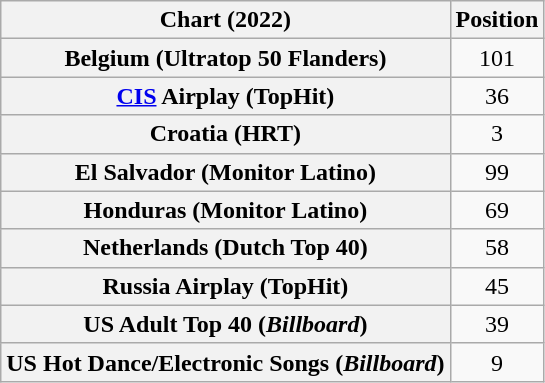<table class="wikitable sortable plainrowheaders" style="text-align:center">
<tr>
<th scope="col">Chart (2022)</th>
<th scope="col">Position</th>
</tr>
<tr>
<th scope="row">Belgium (Ultratop 50 Flanders)</th>
<td>101</td>
</tr>
<tr>
<th scope="row"><a href='#'>CIS</a> Airplay (TopHit)</th>
<td>36</td>
</tr>
<tr>
<th scope="row">Croatia (HRT)</th>
<td>3</td>
</tr>
<tr>
<th scope="row">El Salvador (Monitor Latino)</th>
<td>99</td>
</tr>
<tr>
<th scope="row">Honduras (Monitor Latino)</th>
<td>69</td>
</tr>
<tr>
<th scope="row">Netherlands (Dutch Top 40)</th>
<td>58</td>
</tr>
<tr>
<th scope="row">Russia Airplay (TopHit)</th>
<td>45</td>
</tr>
<tr>
<th scope="row">US Adult Top 40 (<em>Billboard</em>)</th>
<td>39</td>
</tr>
<tr>
<th scope="row">US Hot Dance/Electronic Songs (<em>Billboard</em>)</th>
<td>9</td>
</tr>
</table>
